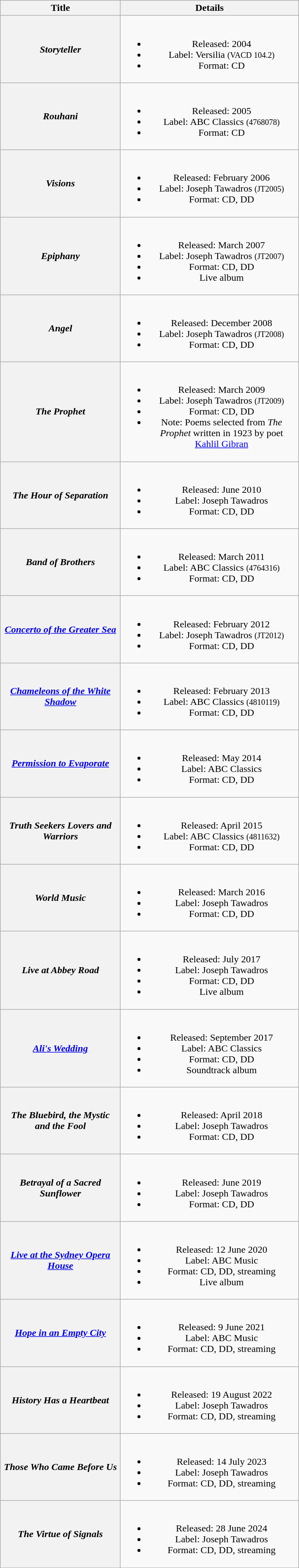<table class="wikitable plainrowheaders" style="text-align:center;">
<tr>
<th scope="col" style="width:12em;">Title</th>
<th scope="col" style="width:18em;">Details</th>
</tr>
<tr>
<th scope="row"><em>Storyteller</em></th>
<td><br><ul><li>Released: 2004</li><li>Label: Versilia <small>(VACD 104.2)</small></li><li>Format: CD</li></ul></td>
</tr>
<tr>
<th scope="row"><em>Rouhani</em> <br></th>
<td><br><ul><li>Released: 2005</li><li>Label: ABC Classics <small>(4768078)</small></li><li>Format: CD</li></ul></td>
</tr>
<tr>
<th scope="row"><em>Visions</em> <br></th>
<td><br><ul><li>Released: February 2006</li><li>Label: Joseph Tawadros <small>(JT2005)</small></li><li>Format: CD, DD</li></ul></td>
</tr>
<tr>
<th scope="row"><em>Epiphany</em> <br></th>
<td><br><ul><li>Released: March 2007</li><li>Label: Joseph Tawadros <small>(JT2007)</small></li><li>Format: CD, DD</li><li>Live album</li></ul></td>
</tr>
<tr>
<th scope="row"><em>Angel</em> <br></th>
<td><br><ul><li>Released: December 2008</li><li>Label: Joseph Tawadros <small>(JT2008)</small></li><li>Format: CD, DD</li></ul></td>
</tr>
<tr>
<th scope="row"><em>The Prophet</em></th>
<td><br><ul><li>Released: March 2009</li><li>Label: Joseph Tawadros <small>(JT2009)</small></li><li>Format: CD, DD</li><li>Note: Poems selected from <em>The Prophet</em> written in 1923 by poet <a href='#'>Kahlil Gibran</a></li></ul></td>
</tr>
<tr>
<th scope="row"><em>The Hour of Separation</em></th>
<td><br><ul><li>Released: June 2010</li><li>Label: Joseph Tawadros</li><li>Format: CD, DD</li></ul></td>
</tr>
<tr>
<th scope="row"><em>Band of Brothers</em> <br></th>
<td><br><ul><li>Released: March 2011</li><li>Label: ABC Classics <small>(4764316)</small></li><li>Format: CD, DD</li></ul></td>
</tr>
<tr>
<th scope="row"><em><a href='#'>Concerto of the Greater Sea</a></em></th>
<td><br><ul><li>Released: February 2012</li><li>Label: Joseph Tawadros <small>(JT2012)</small></li><li>Format: CD, DD</li></ul></td>
</tr>
<tr>
<th scope="row"><em><a href='#'>Chameleons of the White Shadow</a></em></th>
<td><br><ul><li>Released: February 2013</li><li>Label: ABC Classics <small>(4810119)</small></li><li>Format: CD, DD</li></ul></td>
</tr>
<tr>
<th scope="row"><em><a href='#'>Permission to Evaporate</a></em></th>
<td><br><ul><li>Released: May 2014</li><li>Label: ABC Classics</li><li>Format: CD, DD</li></ul></td>
</tr>
<tr>
<th scope="row"><em>Truth Seekers Lovers and Warriors</em></th>
<td><br><ul><li>Released: April 2015</li><li>Label: ABC Classics <small>(4811632)</small></li><li>Format: CD, DD</li></ul></td>
</tr>
<tr>
<th scope="row"><em>World Music</em></th>
<td><br><ul><li>Released: March 2016</li><li>Label: Joseph Tawadros</li><li>Format: CD, DD</li></ul></td>
</tr>
<tr>
<th scope="row"><em>Live at Abbey Road</em> <br></th>
<td><br><ul><li>Released: July 2017</li><li>Label: Joseph Tawadros</li><li>Format: CD, DD</li><li>Live album</li></ul></td>
</tr>
<tr>
<th scope="row"><em><a href='#'>Ali's Wedding</a></em> <br></th>
<td><br><ul><li>Released: September 2017</li><li>Label: ABC Classics</li><li>Format: CD, DD</li><li>Soundtrack album</li></ul></td>
</tr>
<tr>
<th scope="row"><em>The Bluebird, the Mystic and the Fool</em></th>
<td><br><ul><li>Released: April 2018</li><li>Label: Joseph Tawadros</li><li>Format: CD, DD</li></ul></td>
</tr>
<tr>
<th scope="row"><em>Betrayal of a Sacred Sunflower</em></th>
<td><br><ul><li>Released: June 2019</li><li>Label: Joseph Tawadros</li><li>Format: CD, DD</li></ul></td>
</tr>
<tr>
<th scope="row"><em><a href='#'>Live at the Sydney Opera House</a></em> <br></th>
<td><br><ul><li>Released: 12 June 2020</li><li>Label: ABC Music</li><li>Format: CD, DD, streaming</li><li>Live album</li></ul></td>
</tr>
<tr>
<th scope="row"><em><a href='#'>Hope in an Empty City</a></em></th>
<td><br><ul><li>Released: 9 June 2021</li><li>Label: ABC Music</li><li>Format: CD, DD, streaming</li></ul></td>
</tr>
<tr>
<th scope="row"><em>History Has a Heartbeat</em></th>
<td><br><ul><li>Released: 19 August 2022</li><li>Label: Joseph Tawadros</li><li>Format: CD, DD, streaming</li></ul></td>
</tr>
<tr>
<th scope="row"><em>Those Who Came Before Us</em></th>
<td><br><ul><li>Released: 14 July 2023</li><li>Label: Joseph Tawadros</li><li>Format: CD, DD, streaming</li></ul></td>
</tr>
<tr>
<th scope="row"><em>The Virtue of Signals</em></th>
<td><br><ul><li>Released: 28 June 2024</li><li>Label: Joseph Tawadros</li><li>Format: CD, DD, streaming</li></ul></td>
</tr>
</table>
